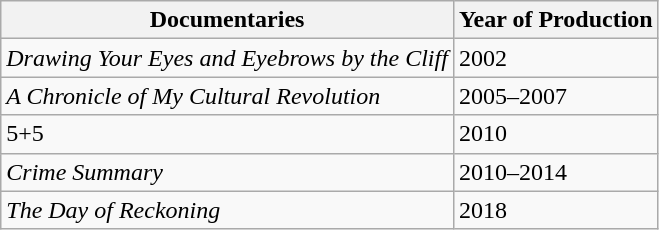<table class="wikitable">
<tr>
<th>Documentaries</th>
<th>Year of Production</th>
</tr>
<tr>
<td><em>Drawing Your Eyes and Eyebrows by the Cliff</em></td>
<td>2002</td>
</tr>
<tr>
<td><em>A Chronicle of My Cultural Revolution</em></td>
<td>2005–2007</td>
</tr>
<tr>
<td>5+5</td>
<td>2010</td>
</tr>
<tr>
<td><em>Crime Summary</em></td>
<td>2010–2014</td>
</tr>
<tr>
<td><em>The Day of Reckoning</em></td>
<td>2018</td>
</tr>
</table>
